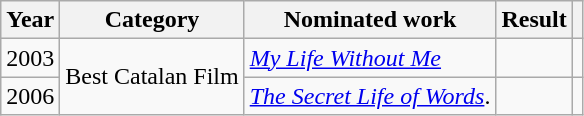<table class="wikitable">
<tr>
<th>Year</th>
<th>Category</th>
<th>Nominated work</th>
<th>Result</th>
<th></th>
</tr>
<tr>
<td>2003</td>
<td rowspan="2">Best Catalan Film</td>
<td><em><a href='#'>My Life Without Me</a></em></td>
<td></td>
<td></td>
</tr>
<tr>
<td>2006</td>
<td><em><a href='#'>The Secret Life of Words</a></em>.</td>
<td></td>
<td></td>
</tr>
</table>
